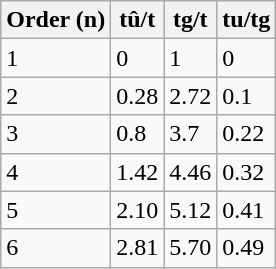<table class="wikitable">
<tr>
<th>Order (n)</th>
<th>tû/t</th>
<th>tg/t</th>
<th>tu/tg</th>
</tr>
<tr>
<td>1</td>
<td>0</td>
<td>1</td>
<td>0</td>
</tr>
<tr>
<td>2</td>
<td>0.28</td>
<td>2.72</td>
<td>0.1</td>
</tr>
<tr>
<td>3</td>
<td>0.8</td>
<td>3.7</td>
<td>0.22</td>
</tr>
<tr>
<td>4</td>
<td>1.42</td>
<td>4.46</td>
<td>0.32</td>
</tr>
<tr>
<td>5</td>
<td>2.10</td>
<td>5.12</td>
<td>0.41</td>
</tr>
<tr>
<td>6</td>
<td>2.81</td>
<td>5.70</td>
<td>0.49</td>
</tr>
</table>
